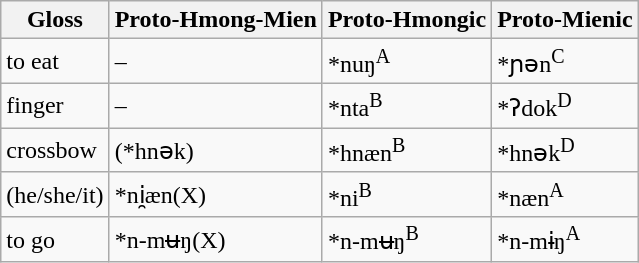<table class="wikitable">
<tr>
<th>Gloss</th>
<th>Proto-Hmong-Mien</th>
<th>Proto-Hmongic</th>
<th>Proto-Mienic</th>
</tr>
<tr>
<td>to eat</td>
<td>–</td>
<td>*nuŋ<sup>A</sup></td>
<td>*ɲən<sup>C</sup></td>
</tr>
<tr>
<td>finger</td>
<td>–</td>
<td>*nta<sup>B</sup></td>
<td>*ʔdok<sup>D</sup></td>
</tr>
<tr>
<td>crossbow</td>
<td>(*hnək)</td>
<td>*hnæn<sup>B</sup></td>
<td>*hnək<sup>D</sup></td>
</tr>
<tr>
<td> (he/she/it)</td>
<td>*ni̯æn(X)</td>
<td>*ni<sup>B</sup></td>
<td>*næn<sup>A</sup></td>
</tr>
<tr>
<td>to go</td>
<td>*n-mʉŋ(X)</td>
<td>*n-mʉŋ<sup>B</sup></td>
<td>*n-mɨŋ<sup>A</sup></td>
</tr>
</table>
